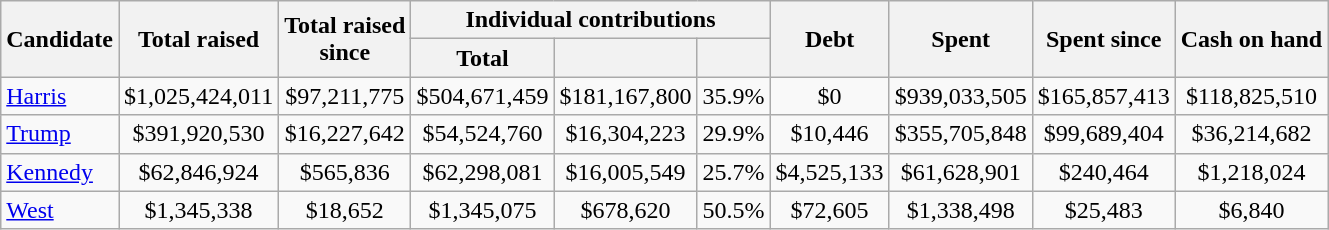<table class="wikitable sortable" style="text-align:center;">
<tr>
<th scope="col" rowspan=2>Candidate</th>
<th scope="col" data-sort-type=currency rowspan=2>Total raised</th>
<th scope="col" data-sort-type=currency rowspan=2>Total raised<br>since </th>
<th scope="col" colspan=3>Individual contributions</th>
<th scope="col" data-sort-type=currency rowspan=2>Debt</th>
<th scope="col" data-sort-type=currency rowspan=2>Spent</th>
<th scope="col" data-sort-type=currency rowspan=2>Spent since<br></th>
<th scope="col" data-sort-type=currency rowspan=2>Cash on hand</th>
</tr>
<tr>
<th scope="col" data-sort-type=currency>Total</th>
<th scope="col" data-sort-type=currency></th>
<th scope="col" data-sort-type=number></th>
</tr>
<tr>
<td style="text-align: left;"><a href='#'>Harris</a></td>
<td>$1,025,424,011</td>
<td>$97,211,775</td>
<td>$504,671,459</td>
<td>$181,167,800</td>
<td>35.9%</td>
<td>$0</td>
<td>$939,033,505</td>
<td>$165,857,413</td>
<td>$118,825,510</td>
</tr>
<tr>
<td style="text-align: left;"><a href='#'>Trump</a></td>
<td>$391,920,530</td>
<td>$16,227,642</td>
<td>$54,524,760</td>
<td>$16,304,223</td>
<td>29.9%</td>
<td>$10,446</td>
<td>$355,705,848</td>
<td>$99,689,404</td>
<td>$36,214,682</td>
</tr>
<tr>
<td style="text-align: left;"><a href='#'>Kennedy</a></td>
<td>$62,846,924</td>
<td>$565,836</td>
<td>$62,298,081</td>
<td>$16,005,549</td>
<td>25.7%</td>
<td>$4,525,133</td>
<td>$61,628,901</td>
<td>$240,464</td>
<td>$1,218,024</td>
</tr>
<tr>
<td style="text-align: left;"><a href='#'>West</a></td>
<td>$1,345,338</td>
<td>$18,652</td>
<td>$1,345,075</td>
<td>$678,620</td>
<td>50.5%</td>
<td>$72,605</td>
<td>$1,338,498</td>
<td>$25,483</td>
<td>$6,840</td>
</tr>
</table>
